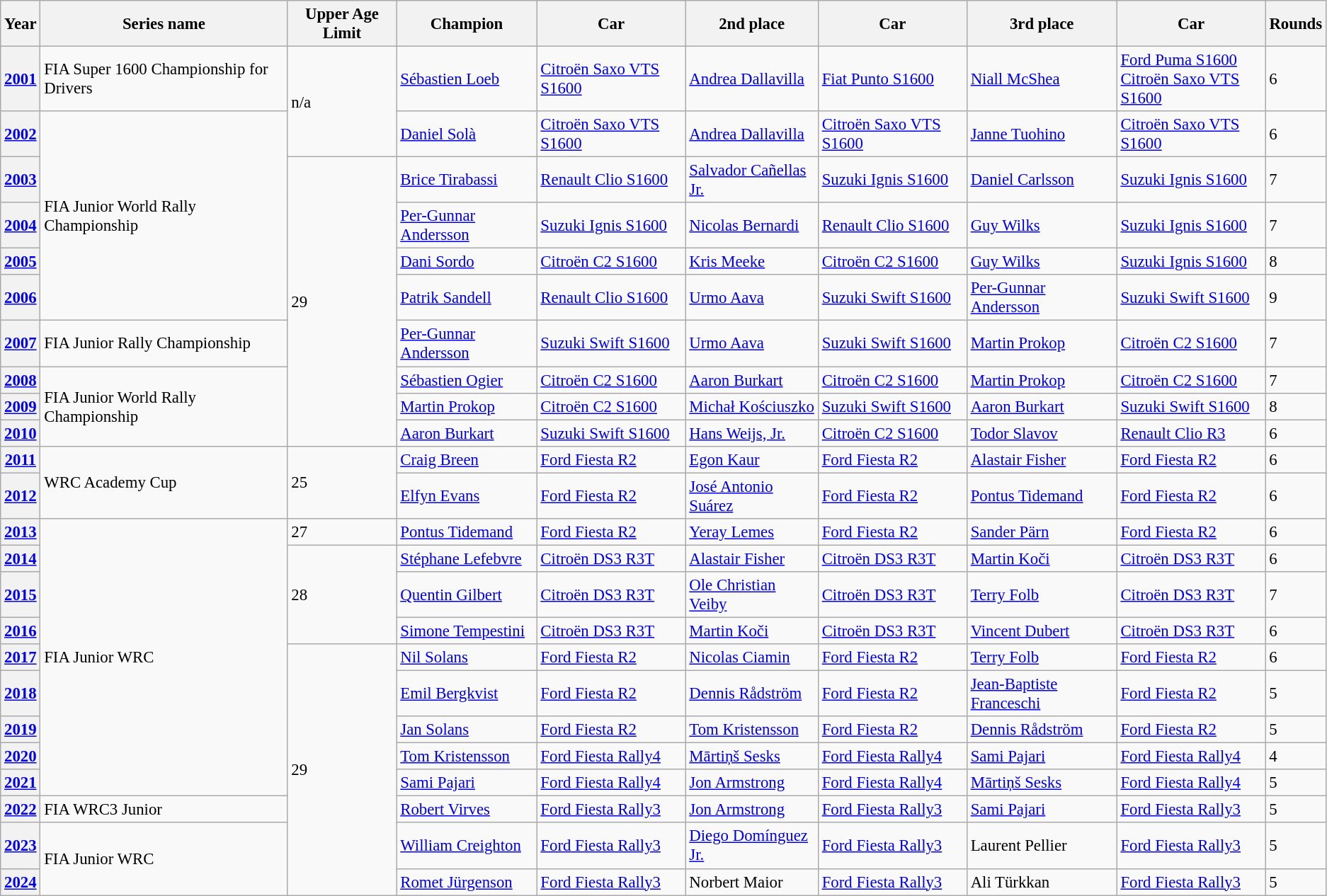<table class="wikitable" style="font-size:95%;">
<tr>
<th>Year</th>
<th>Series name</th>
<th>Upper Age Limit</th>
<th>Champion</th>
<th>Car</th>
<th>2nd place</th>
<th>Car</th>
<th>3rd place</th>
<th>Car</th>
<th>Rounds</th>
</tr>
<tr>
<th><a href='#'>2001</a></th>
<td>FIA Super 1600 Championship for Drivers</td>
<td rowspan="2">n/a</td>
<td> <a href='#'>Sébastien Loeb</a></td>
<td><a href='#'>Citroën Saxo VTS S1600</a></td>
<td> <a href='#'>Andrea Dallavilla</a></td>
<td><a href='#'>Fiat Punto S1600</a></td>
<td> <a href='#'>Niall McShea</a></td>
<td><a href='#'>Ford Puma S1600</a> <br><a href='#'>Citroën Saxo VTS S1600</a></td>
<td>6</td>
</tr>
<tr>
<th><a href='#'>2002</a></th>
<td rowspan="5">FIA Junior World Rally Championship</td>
<td> <a href='#'>Daniel Solà</a></td>
<td><a href='#'>Citroën Saxo VTS S1600</a></td>
<td> <a href='#'>Andrea Dallavilla</a></td>
<td><a href='#'>Citroën Saxo VTS S1600</a></td>
<td> <a href='#'>Janne Tuohino</a></td>
<td><a href='#'>Citroën Saxo VTS S1600</a></td>
<td>6</td>
</tr>
<tr>
<th><a href='#'>2003</a></th>
<td rowspan="8">29</td>
<td> <a href='#'>Brice Tirabassi</a></td>
<td><a href='#'>Renault Clio S1600</a></td>
<td> <a href='#'>Salvador Cañellas Jr.</a></td>
<td><a href='#'>Suzuki Ignis S1600</a></td>
<td> <a href='#'>Daniel Carlsson</a></td>
<td><a href='#'>Suzuki Ignis S1600</a></td>
<td>7</td>
</tr>
<tr>
<th><a href='#'>2004</a></th>
<td> <a href='#'>Per-Gunnar Andersson</a></td>
<td><a href='#'>Suzuki Ignis S1600</a></td>
<td> <a href='#'>Nicolas Bernardi</a></td>
<td><a href='#'>Renault Clio S1600</a></td>
<td> <a href='#'>Guy Wilks</a></td>
<td><a href='#'>Suzuki Ignis S1600</a></td>
<td>7</td>
</tr>
<tr>
<th><a href='#'>2005</a></th>
<td> <a href='#'>Dani Sordo</a></td>
<td><a href='#'>Citroën C2 S1600</a></td>
<td> <a href='#'>Kris Meeke</a></td>
<td><a href='#'>Citroën C2 S1600</a></td>
<td> <a href='#'>Guy Wilks</a></td>
<td><a href='#'>Suzuki Ignis S1600</a></td>
<td>8</td>
</tr>
<tr>
<th><a href='#'>2006</a></th>
<td> <a href='#'>Patrik Sandell</a></td>
<td><a href='#'>Renault Clio S1600</a></td>
<td> <a href='#'>Urmo Aava</a></td>
<td><a href='#'>Suzuki Swift S1600</a></td>
<td> <a href='#'>Per-Gunnar Andersson</a></td>
<td><a href='#'>Suzuki Swift S1600</a></td>
<td>9</td>
</tr>
<tr>
<th><a href='#'>2007</a></th>
<td rowspan="1">FIA Junior Rally Championship</td>
<td> <a href='#'>Per-Gunnar Andersson</a></td>
<td><a href='#'>Suzuki Swift S1600</a></td>
<td> <a href='#'>Urmo Aava</a></td>
<td><a href='#'>Suzuki Swift S1600</a></td>
<td> <a href='#'>Martin Prokop</a></td>
<td><a href='#'>Citroën C2 S1600</a></td>
<td>7</td>
</tr>
<tr>
<th><a href='#'>2008</a></th>
<td rowspan="3">FIA Junior World Rally Championship</td>
<td> <a href='#'>Sébastien Ogier</a></td>
<td><a href='#'>Citroën C2 S1600</a></td>
<td> <a href='#'>Aaron Burkart</a></td>
<td><a href='#'>Citroën C2 S1600</a></td>
<td> <a href='#'>Martin Prokop</a></td>
<td><a href='#'>Citroën C2 S1600</a></td>
<td>7</td>
</tr>
<tr>
<th><a href='#'>2009</a></th>
<td> <a href='#'>Martin Prokop</a></td>
<td><a href='#'>Citroën C2 S1600</a></td>
<td> <a href='#'>Michał Kościuszko</a></td>
<td><a href='#'>Suzuki Swift S1600</a></td>
<td> <a href='#'>Aaron Burkart</a></td>
<td><a href='#'>Suzuki Swift S1600</a></td>
<td>8</td>
</tr>
<tr>
<th><a href='#'>2010</a></th>
<td> <a href='#'>Aaron Burkart</a></td>
<td><a href='#'>Suzuki Swift S1600</a></td>
<td> <a href='#'>Hans Weijs, Jr.</a></td>
<td><a href='#'>Citroën C2 S1600</a></td>
<td> <a href='#'>Todor Slavov</a></td>
<td><a href='#'>Renault Clio R3</a></td>
<td>6</td>
</tr>
<tr>
<th><a href='#'>2011</a></th>
<td rowspan="2">WRC Academy Cup</td>
<td rowspan="2">25</td>
<td> <a href='#'>Craig Breen</a></td>
<td><a href='#'>Ford Fiesta R2</a></td>
<td> <a href='#'>Egon Kaur</a></td>
<td><a href='#'>Ford Fiesta R2</a></td>
<td> <a href='#'>Alastair Fisher</a></td>
<td><a href='#'>Ford Fiesta R2</a></td>
<td>6</td>
</tr>
<tr>
<th><a href='#'>2012</a></th>
<td> <a href='#'>Elfyn Evans</a></td>
<td><a href='#'>Ford Fiesta R2</a></td>
<td> <a href='#'>José Antonio Suárez</a></td>
<td><a href='#'>Ford Fiesta R2</a></td>
<td> <a href='#'>Pontus Tidemand</a></td>
<td><a href='#'>Ford Fiesta R2</a></td>
<td>6</td>
</tr>
<tr>
<th><a href='#'>2013</a></th>
<td rowspan="9">FIA Junior WRC</td>
<td>27</td>
<td> <a href='#'>Pontus Tidemand</a></td>
<td><a href='#'>Ford Fiesta R2</a></td>
<td> <a href='#'>Yeray Lemes</a></td>
<td><a href='#'>Ford Fiesta R2</a></td>
<td> <a href='#'>Sander Pärn</a></td>
<td><a href='#'>Ford Fiesta R2</a></td>
<td>6</td>
</tr>
<tr>
<th><a href='#'>2014</a></th>
<td rowspan="3">28</td>
<td> <a href='#'>Stéphane Lefebvre</a></td>
<td><a href='#'>Citroën DS3 R3T</a></td>
<td> <a href='#'>Alastair Fisher</a></td>
<td><a href='#'>Citroën DS3 R3T</a></td>
<td> <a href='#'>Martin Koči</a></td>
<td><a href='#'>Citroën DS3 R3T</a></td>
<td>6</td>
</tr>
<tr>
<th><a href='#'>2015</a></th>
<td> <a href='#'>Quentin Gilbert</a></td>
<td><a href='#'>Citroën DS3 R3T</a></td>
<td> <a href='#'>Ole Christian Veiby</a></td>
<td><a href='#'>Citroën DS3 R3T</a></td>
<td> <a href='#'>Terry Folb</a></td>
<td><a href='#'>Citroën DS3 R3T</a></td>
<td>7</td>
</tr>
<tr>
<th><a href='#'>2016</a></th>
<td> <a href='#'>Simone Tempestini</a></td>
<td><a href='#'>Citroën DS3 R3T</a></td>
<td> <a href='#'>Martin Koči</a></td>
<td><a href='#'>Citroën DS3 R3T</a></td>
<td> <a href='#'>Vincent Dubert</a></td>
<td><a href='#'>Citroën DS3 R3T</a></td>
<td>6</td>
</tr>
<tr>
<th><a href='#'>2017</a></th>
<td rowspan="8">29</td>
<td> <a href='#'>Nil Solans</a></td>
<td><a href='#'>Ford Fiesta R2</a></td>
<td> <a href='#'>Nicolas Ciamin</a></td>
<td><a href='#'>Ford Fiesta R2</a></td>
<td> <a href='#'>Terry Folb</a></td>
<td><a href='#'>Ford Fiesta R2</a></td>
<td>6</td>
</tr>
<tr>
<th><a href='#'>2018</a></th>
<td> <a href='#'>Emil Bergkvist</a></td>
<td><a href='#'>Ford Fiesta R2</a></td>
<td> <a href='#'>Dennis Rådström</a></td>
<td><a href='#'>Ford Fiesta R2</a></td>
<td> <a href='#'>Jean-Baptiste Franceschi</a></td>
<td><a href='#'>Ford Fiesta R2</a></td>
<td>5</td>
</tr>
<tr>
<th><a href='#'>2019</a></th>
<td> <a href='#'>Jan Solans</a></td>
<td><a href='#'>Ford Fiesta R2</a></td>
<td> <a href='#'>Tom Kristensson</a></td>
<td><a href='#'>Ford Fiesta R2</a></td>
<td> <a href='#'>Dennis Rådström</a></td>
<td><a href='#'>Ford Fiesta R2</a></td>
<td>5</td>
</tr>
<tr>
<th><a href='#'>2020</a></th>
<td> <a href='#'>Tom Kristensson</a></td>
<td><a href='#'>Ford Fiesta Rally4</a></td>
<td> <a href='#'>Mārtiņš Sesks</a></td>
<td><a href='#'>Ford Fiesta Rally4</a></td>
<td> <a href='#'>Sami Pajari</a></td>
<td><a href='#'>Ford Fiesta Rally4</a></td>
<td>4</td>
</tr>
<tr>
<th><a href='#'>2021</a></th>
<td> <a href='#'>Sami Pajari</a></td>
<td><a href='#'>Ford Fiesta Rally4</a></td>
<td> <a href='#'>Jon Armstrong</a></td>
<td><a href='#'>Ford Fiesta Rally4</a></td>
<td> <a href='#'>Mārtiņš Sesks</a></td>
<td><a href='#'>Ford Fiesta Rally4</a></td>
<td>5</td>
</tr>
<tr>
<th><a href='#'>2022</a></th>
<td>FIA WRC3 Junior</td>
<td> <a href='#'>Robert Virves</a></td>
<td><a href='#'>Ford Fiesta Rally3</a></td>
<td> <a href='#'>Jon Armstrong</a></td>
<td><a href='#'>Ford Fiesta Rally3</a></td>
<td> <a href='#'>Sami Pajari</a></td>
<td><a href='#'>Ford Fiesta Rally3</a></td>
<td>5</td>
</tr>
<tr>
<th><a href='#'>2023</a></th>
<td rowspan="2">FIA Junior WRC</td>
<td> <a href='#'>William Creighton</a></td>
<td><a href='#'>Ford Fiesta Rally3</a></td>
<td> <a href='#'> Diego Domínguez Jr.</a></td>
<td><a href='#'>Ford Fiesta Rally3</a></td>
<td> Laurent Pellier</td>
<td><a href='#'>Ford Fiesta Rally3</a></td>
<td>5</td>
</tr>
<tr>
<th><a href='#'>2024</a></th>
<td> <a href='#'>Romet Jürgenson</a></td>
<td><a href='#'>Ford Fiesta Rally3</a></td>
<td> Norbert Maior</td>
<td><a href='#'>Ford Fiesta Rally3</a></td>
<td> Ali Türkkan</td>
<td><a href='#'>Ford Fiesta Rally3</a></td>
<td>5</td>
</tr>
</table>
